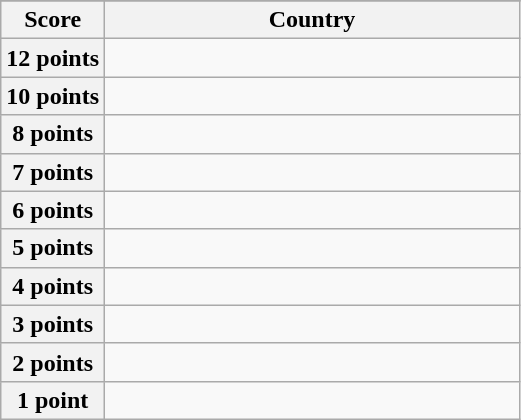<table class="wikitable">
<tr>
</tr>
<tr>
<th scope="col" width="20%">Score</th>
<th scope="col">Country</th>
</tr>
<tr>
<th scope="row">12 points</th>
<td></td>
</tr>
<tr>
<th scope="row">10 points</th>
<td></td>
</tr>
<tr>
<th scope="row">8 points</th>
<td></td>
</tr>
<tr>
<th scope="row">7 points</th>
<td></td>
</tr>
<tr>
<th scope="row">6 points</th>
<td></td>
</tr>
<tr>
<th scope="row">5 points</th>
<td></td>
</tr>
<tr>
<th scope="row">4 points</th>
<td></td>
</tr>
<tr>
<th scope="row">3 points</th>
<td></td>
</tr>
<tr>
<th scope="row">2 points</th>
<td></td>
</tr>
<tr>
<th scope="row">1 point</th>
<td></td>
</tr>
</table>
